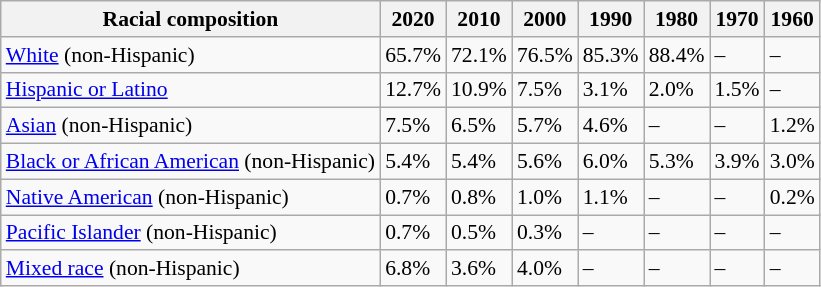<table class="wikitable sortable collapsible" style="font-size: 90%;">
<tr>
<th>Racial composition</th>
<th>2020</th>
<th>2010</th>
<th>2000</th>
<th>1990</th>
<th>1980</th>
<th>1970</th>
<th>1960</th>
</tr>
<tr>
<td><a href='#'>White</a> (non-Hispanic)</td>
<td>65.7%</td>
<td>72.1%</td>
<td>76.5%</td>
<td>85.3%</td>
<td>88.4%</td>
<td>–</td>
<td>–</td>
</tr>
<tr>
<td><a href='#'>Hispanic or Latino</a></td>
<td>12.7%</td>
<td>10.9%</td>
<td>7.5%</td>
<td>3.1%</td>
<td>2.0%</td>
<td>1.5%</td>
<td>–</td>
</tr>
<tr>
<td><a href='#'>Asian</a> (non-Hispanic)</td>
<td>7.5%</td>
<td>6.5%</td>
<td>5.7%</td>
<td>4.6%</td>
<td>–</td>
<td>–</td>
<td>1.2%</td>
</tr>
<tr>
<td><a href='#'>Black or African American</a> (non-Hispanic)</td>
<td>5.4%</td>
<td>5.4%</td>
<td>5.6%</td>
<td>6.0%</td>
<td>5.3%</td>
<td>3.9%</td>
<td>3.0%</td>
</tr>
<tr>
<td><a href='#'>Native American</a> (non-Hispanic)</td>
<td>0.7%</td>
<td>0.8%</td>
<td>1.0%</td>
<td>1.1%</td>
<td>–</td>
<td>–</td>
<td>0.2%</td>
</tr>
<tr>
<td><a href='#'>Pacific Islander</a> (non-Hispanic)</td>
<td>0.7%</td>
<td>0.5%</td>
<td>0.3%</td>
<td>–</td>
<td>–</td>
<td>–</td>
<td>–</td>
</tr>
<tr>
<td><a href='#'>Mixed race</a> (non-Hispanic)</td>
<td>6.8%</td>
<td>3.6%</td>
<td>4.0%</td>
<td>–</td>
<td>–</td>
<td>–</td>
<td>–</td>
</tr>
</table>
